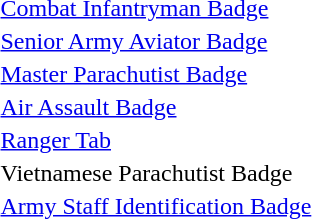<table>
<tr>
<td></td>
<td><a href='#'>Combat Infantryman Badge</a></td>
</tr>
<tr>
<td></td>
<td><a href='#'>Senior Army Aviator Badge</a></td>
</tr>
<tr>
<td></td>
<td><a href='#'>Master Parachutist Badge</a></td>
</tr>
<tr>
<td></td>
<td><a href='#'>Air Assault Badge</a></td>
</tr>
<tr>
<td></td>
<td><a href='#'>Ranger Tab</a></td>
</tr>
<tr>
<td></td>
<td>Vietnamese Parachutist Badge</td>
</tr>
<tr>
<td></td>
<td><a href='#'>Army Staff Identification Badge</a></td>
</tr>
</table>
